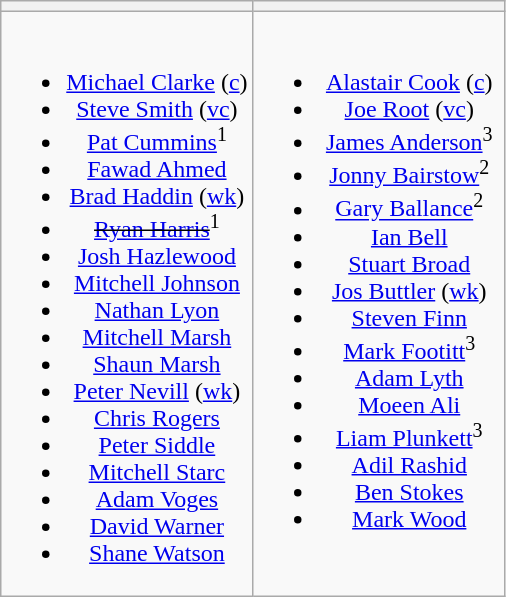<table class="wikitable" style="text-align:center">
<tr>
<th style="width:50%"></th>
<th style="width:50%"></th>
</tr>
<tr style="vertical-align:top">
<td><br><ul><li><a href='#'>Michael Clarke</a> (<a href='#'>c</a>)</li><li><a href='#'>Steve Smith</a> (<a href='#'>vc</a>)</li><li><a href='#'>Pat Cummins</a><sup>1</sup></li><li><a href='#'>Fawad Ahmed</a></li><li><a href='#'>Brad Haddin</a> (<a href='#'>wk</a>)</li><li><s><a href='#'>Ryan Harris</a></s><sup>1</sup></li><li><a href='#'>Josh Hazlewood</a></li><li><a href='#'>Mitchell Johnson</a></li><li><a href='#'>Nathan Lyon</a></li><li><a href='#'>Mitchell Marsh</a></li><li><a href='#'>Shaun Marsh</a></li><li><a href='#'>Peter Nevill</a> (<a href='#'>wk</a>)</li><li><a href='#'>Chris Rogers</a></li><li><a href='#'>Peter Siddle</a></li><li><a href='#'>Mitchell Starc</a></li><li><a href='#'>Adam Voges</a></li><li><a href='#'>David Warner</a></li><li><a href='#'>Shane Watson</a></li></ul></td>
<td><br><ul><li><a href='#'>Alastair Cook</a> (<a href='#'>c</a>)</li><li><a href='#'>Joe Root</a> (<a href='#'>vc</a>)</li><li><a href='#'>James Anderson</a><sup>3</sup></li><li><a href='#'>Jonny Bairstow</a><sup>2</sup></li><li><a href='#'>Gary Ballance</a><sup>2</sup></li><li><a href='#'>Ian Bell</a></li><li><a href='#'>Stuart Broad</a></li><li><a href='#'>Jos Buttler</a> (<a href='#'>wk</a>)</li><li><a href='#'>Steven Finn</a></li><li><a href='#'>Mark Footitt</a><sup>3</sup></li><li><a href='#'>Adam Lyth</a></li><li><a href='#'>Moeen Ali</a></li><li><a href='#'>Liam Plunkett</a><sup>3</sup></li><li><a href='#'>Adil Rashid</a></li><li><a href='#'>Ben Stokes</a></li><li><a href='#'>Mark Wood</a></li></ul></td>
</tr>
</table>
